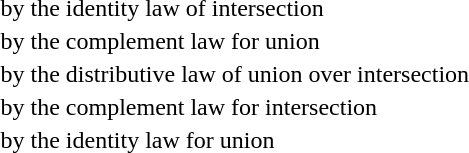<table>
<tr>
<td></td>
<td></td>
<td>by the identity law of intersection</td>
</tr>
<tr>
<td></td>
<td></td>
<td>by the complement law for union</td>
</tr>
<tr>
<td></td>
<td></td>
<td>by the distributive law of union over intersection</td>
</tr>
<tr>
<td></td>
<td></td>
<td>by the complement law for intersection</td>
</tr>
<tr>
<td></td>
<td></td>
<td>by the identity law for union</td>
</tr>
<tr>
</tr>
</table>
